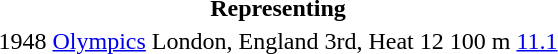<table>
<tr>
<th colspan="6">Representing </th>
</tr>
<tr>
<td>1948</td>
<td><a href='#'>Olympics</a></td>
<td>London, England</td>
<td>3rd, Heat 12</td>
<td>100 m</td>
<td><a href='#'>11.1</a></td>
</tr>
</table>
